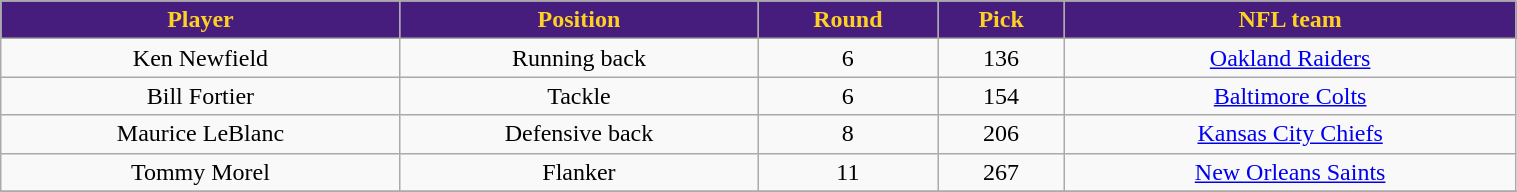<table class="wikitable" width="80%">
<tr align="center"  style="background:#461d7c;color:#FDD023;">
<td><strong>Player</strong></td>
<td><strong>Position</strong></td>
<td><strong>Round</strong></td>
<td><strong>Pick</strong></td>
<td><strong>NFL team</strong></td>
</tr>
<tr align="center" bgcolor="">
<td>Ken Newfield</td>
<td>Running back</td>
<td>6</td>
<td>136</td>
<td><a href='#'>Oakland Raiders</a></td>
</tr>
<tr align="center" bgcolor="">
<td>Bill Fortier</td>
<td>Tackle</td>
<td>6</td>
<td>154</td>
<td><a href='#'>Baltimore Colts</a></td>
</tr>
<tr align="center" bgcolor="">
<td>Maurice LeBlanc</td>
<td>Defensive back</td>
<td>8</td>
<td>206</td>
<td><a href='#'>Kansas City Chiefs</a></td>
</tr>
<tr align="center" bgcolor="">
<td>Tommy Morel</td>
<td>Flanker</td>
<td>11</td>
<td>267</td>
<td><a href='#'>New Orleans Saints</a></td>
</tr>
<tr align="center" bgcolor="">
</tr>
</table>
